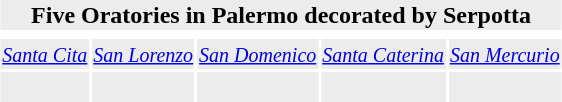<table align=center>
<tr>
<th colspan="5" style="background:#ECECEC; "><strong>Five Oratories in Palermo decorated by Serpotta</strong></th>
</tr>
<tr>
<td></td>
<td></td>
<td></td>
<td></td>
<td></td>
</tr>
<tr>
<td style="background:#ECECEC; text-align: center;"><small><em><a href='#'>Santa Cita</a></em><br></small></td>
<td style="background:#ECECEC; text-align: center;"><small><em><a href='#'>San Lorenzo</a></em><br></small></td>
<td style="background:#ECECEC; text-align: center;"><small><em><a href='#'>San Domenico</a></em><br></small></td>
<td style="background:#ECECEC; text-align: center;"><small><em><a href='#'>Santa Caterina</a></em><br></small></td>
<td style="background:#ECECEC; text-align: center;"><small><em><a href='#'>San Mercurio</a></em><br></small></td>
</tr>
<tr>
<td style="background:#ECECEC; text-align: center;"><small><br></small></td>
<td style="background:#ECECEC; text-align: center;"><small><br></small></td>
<td style="background:#ECECEC; text-align: center;"><small><br></small></td>
<td style="background:#ECECEC; text-align: center;"><small><br></small></td>
<td style="background:#ECECEC; text-align: center;"><small><br></small></td>
</tr>
</table>
